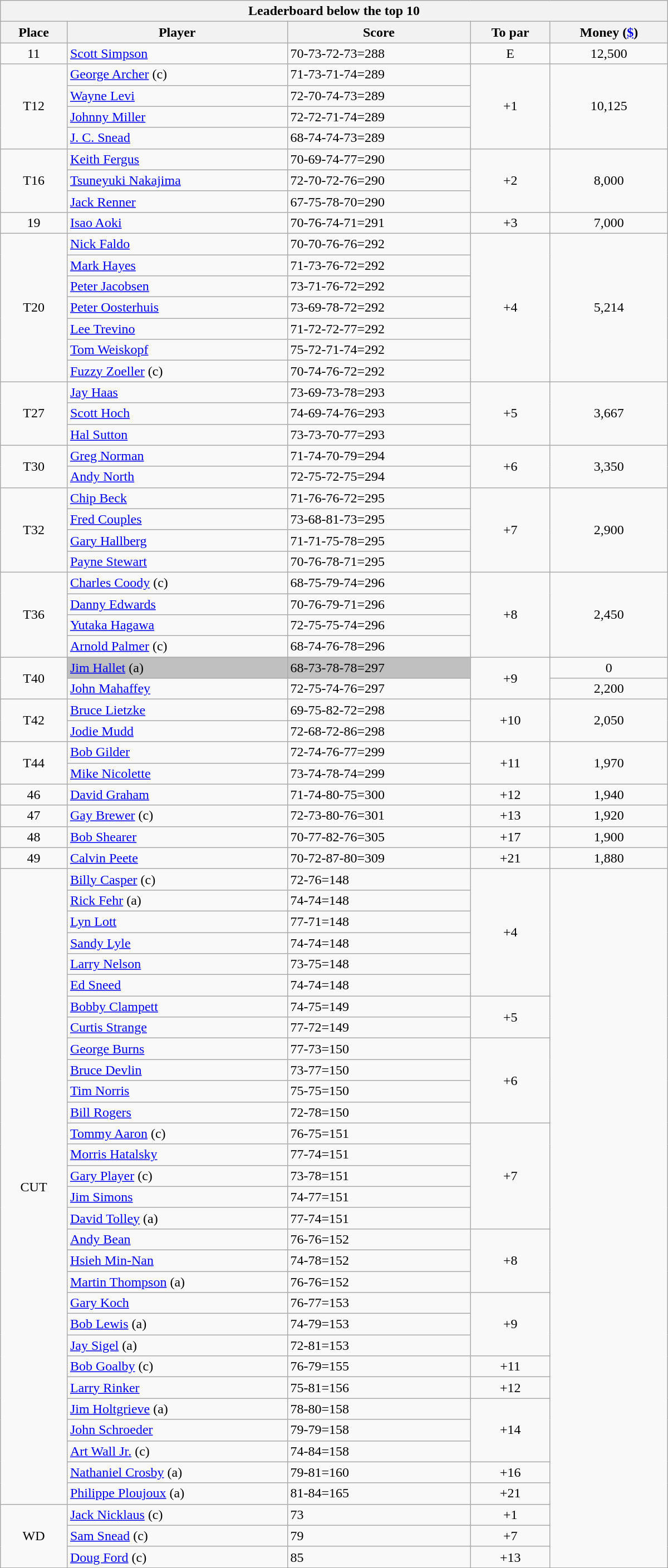<table class="collapsible collapsed wikitable" style="width:50em;margin-top:-1px;">
<tr>
<th scope="col" colspan="6">Leaderboard below the top 10</th>
</tr>
<tr>
<th>Place</th>
<th>Player</th>
<th>Score</th>
<th>To par</th>
<th>Money (<a href='#'>$</a>)</th>
</tr>
<tr>
<td align=center>11</td>
<td> <a href='#'>Scott Simpson</a></td>
<td>70-73-72-73=288</td>
<td align=center>E</td>
<td align=center>12,500</td>
</tr>
<tr>
<td rowspan=4 align=center>T12</td>
<td> <a href='#'>George Archer</a> (c)</td>
<td>71-73-71-74=289</td>
<td rowspan=4 align=center>+1</td>
<td rowspan=4 align=center>10,125</td>
</tr>
<tr>
<td> <a href='#'>Wayne Levi</a></td>
<td>72-70-74-73=289</td>
</tr>
<tr>
<td> <a href='#'>Johnny Miller</a></td>
<td>72-72-71-74=289</td>
</tr>
<tr>
<td> <a href='#'>J. C. Snead</a></td>
<td>68-74-74-73=289</td>
</tr>
<tr>
<td rowspan=3 align=center>T16</td>
<td> <a href='#'>Keith Fergus</a></td>
<td>70-69-74-77=290</td>
<td rowspan=3 align=center>+2</td>
<td rowspan=3 align=center>8,000</td>
</tr>
<tr>
<td> <a href='#'>Tsuneyuki Nakajima</a></td>
<td>72-70-72-76=290</td>
</tr>
<tr>
<td> <a href='#'>Jack Renner</a></td>
<td>67-75-78-70=290</td>
</tr>
<tr>
<td align=center>19</td>
<td> <a href='#'>Isao Aoki</a></td>
<td>70-76-74-71=291</td>
<td align=center>+3</td>
<td align=center>7,000</td>
</tr>
<tr>
<td rowspan=7 align=center>T20</td>
<td> <a href='#'>Nick Faldo</a></td>
<td>70-70-76-76=292</td>
<td rowspan=7 align=center>+4</td>
<td rowspan=7 align=center>5,214</td>
</tr>
<tr>
<td> <a href='#'>Mark Hayes</a></td>
<td>71-73-76-72=292</td>
</tr>
<tr>
<td> <a href='#'>Peter Jacobsen</a></td>
<td>73-71-76-72=292</td>
</tr>
<tr>
<td> <a href='#'>Peter Oosterhuis</a></td>
<td>73-69-78-72=292</td>
</tr>
<tr>
<td> <a href='#'>Lee Trevino</a></td>
<td>71-72-72-77=292</td>
</tr>
<tr>
<td> <a href='#'>Tom Weiskopf</a></td>
<td>75-72-71-74=292</td>
</tr>
<tr>
<td> <a href='#'>Fuzzy Zoeller</a> (c)</td>
<td>70-74-76-72=292</td>
</tr>
<tr>
<td rowspan=3 align=center>T27</td>
<td> <a href='#'>Jay Haas</a></td>
<td>73-69-73-78=293</td>
<td rowspan=3 align=center>+5</td>
<td rowspan=3 align=center>3,667</td>
</tr>
<tr>
<td> <a href='#'>Scott Hoch</a></td>
<td>74-69-74-76=293</td>
</tr>
<tr>
<td> <a href='#'>Hal Sutton</a></td>
<td>73-73-70-77=293</td>
</tr>
<tr>
<td rowspan=2 align=center>T30</td>
<td> <a href='#'>Greg Norman</a></td>
<td>71-74-70-79=294</td>
<td rowspan=2 align=center>+6</td>
<td rowspan=2 align=center>3,350</td>
</tr>
<tr>
<td> <a href='#'>Andy North</a></td>
<td>72-75-72-75=294</td>
</tr>
<tr>
<td rowspan=4 align=center>T32</td>
<td> <a href='#'>Chip Beck</a></td>
<td>71-76-76-72=295</td>
<td rowspan=4 align=center>+7</td>
<td rowspan=4 align=center>2,900</td>
</tr>
<tr>
<td> <a href='#'>Fred Couples</a></td>
<td>73-68-81-73=295</td>
</tr>
<tr>
<td> <a href='#'>Gary Hallberg</a></td>
<td>71-71-75-78=295</td>
</tr>
<tr>
<td> <a href='#'>Payne Stewart</a></td>
<td>70-76-78-71=295</td>
</tr>
<tr>
<td rowspan=4 align=center>T36</td>
<td> <a href='#'>Charles Coody</a> (c)</td>
<td>68-75-79-74=296</td>
<td rowspan=4 align=center>+8</td>
<td rowspan=4 align=center>2,450</td>
</tr>
<tr>
<td> <a href='#'>Danny Edwards</a></td>
<td>70-76-79-71=296</td>
</tr>
<tr>
<td> <a href='#'>Yutaka Hagawa</a></td>
<td>72-75-75-74=296</td>
</tr>
<tr>
<td> <a href='#'>Arnold Palmer</a> (c)</td>
<td>68-74-76-78=296</td>
</tr>
<tr>
<td rowspan=2 align=center>T40</td>
<td style="background:silver"> <a href='#'>Jim Hallet</a> (a)</td>
<td style="background:silver">68-73-78-78=297</td>
<td rowspan=2 align=center>+9</td>
<td align=center>0</td>
</tr>
<tr>
<td> <a href='#'>John Mahaffey</a></td>
<td>72-75-74-76=297</td>
<td align=center>2,200</td>
</tr>
<tr>
<td rowspan=2 align=center>T42</td>
<td> <a href='#'>Bruce Lietzke</a></td>
<td>69-75-82-72=298</td>
<td rowspan=2 align=center>+10</td>
<td rowspan=2 align=center>2,050</td>
</tr>
<tr>
<td> <a href='#'>Jodie Mudd</a></td>
<td>72-68-72-86=298</td>
</tr>
<tr>
<td rowspan=2 align=center>T44</td>
<td> <a href='#'>Bob Gilder</a></td>
<td>72-74-76-77=299</td>
<td rowspan=2 align=center>+11</td>
<td rowspan=2 align=center>1,970</td>
</tr>
<tr>
<td> <a href='#'>Mike Nicolette</a></td>
<td>73-74-78-74=299</td>
</tr>
<tr>
<td align=center>46</td>
<td> <a href='#'>David Graham</a></td>
<td>71-74-80-75=300</td>
<td align=center>+12</td>
<td align=center>1,940</td>
</tr>
<tr>
<td align=center>47</td>
<td> <a href='#'>Gay Brewer</a> (c)</td>
<td>72-73-80-76=301</td>
<td align=center>+13</td>
<td align=center>1,920</td>
</tr>
<tr>
<td align=center>48</td>
<td> <a href='#'>Bob Shearer</a></td>
<td>70-77-82-76=305</td>
<td align=center>+17</td>
<td align=center>1,900</td>
</tr>
<tr>
<td align=center>49</td>
<td> <a href='#'>Calvin Peete</a></td>
<td>70-72-87-80=309</td>
<td align=center>+21</td>
<td align=center>1,880</td>
</tr>
<tr>
<td rowspan=30 align=center>CUT</td>
<td> <a href='#'>Billy Casper</a> (c)</td>
<td>72-76=148</td>
<td rowspan=6 align=center>+4</td>
<td rowspan=33 align=center></td>
</tr>
<tr>
<td> <a href='#'>Rick Fehr</a> (a)</td>
<td>74-74=148</td>
</tr>
<tr>
<td> <a href='#'>Lyn Lott</a></td>
<td>77-71=148</td>
</tr>
<tr>
<td> <a href='#'>Sandy Lyle</a></td>
<td>74-74=148</td>
</tr>
<tr>
<td> <a href='#'>Larry Nelson</a></td>
<td>73-75=148</td>
</tr>
<tr>
<td> <a href='#'>Ed Sneed</a></td>
<td>74-74=148</td>
</tr>
<tr>
<td> <a href='#'>Bobby Clampett</a></td>
<td>74-75=149</td>
<td rowspan=2 align=center>+5</td>
</tr>
<tr>
<td> <a href='#'>Curtis Strange</a></td>
<td>77-72=149</td>
</tr>
<tr>
<td> <a href='#'>George Burns</a></td>
<td>77-73=150</td>
<td rowspan=4 align=center>+6</td>
</tr>
<tr>
<td> <a href='#'>Bruce Devlin</a></td>
<td>73-77=150</td>
</tr>
<tr>
<td> <a href='#'>Tim Norris</a></td>
<td>75-75=150</td>
</tr>
<tr>
<td> <a href='#'>Bill Rogers</a></td>
<td>72-78=150</td>
</tr>
<tr>
<td> <a href='#'>Tommy Aaron</a> (c)</td>
<td>76-75=151</td>
<td rowspan=5 align=center>+7</td>
</tr>
<tr>
<td> <a href='#'>Morris Hatalsky</a></td>
<td>77-74=151</td>
</tr>
<tr>
<td> <a href='#'>Gary Player</a> (c)</td>
<td>73-78=151</td>
</tr>
<tr>
<td> <a href='#'>Jim Simons</a></td>
<td>74-77=151</td>
</tr>
<tr>
<td> <a href='#'>David Tolley</a> (a)</td>
<td>77-74=151</td>
</tr>
<tr>
<td> <a href='#'>Andy Bean</a></td>
<td>76-76=152</td>
<td rowspan=3 align=center>+8</td>
</tr>
<tr>
<td> <a href='#'>Hsieh Min-Nan</a></td>
<td>74-78=152</td>
</tr>
<tr>
<td> <a href='#'>Martin Thompson</a> (a)</td>
<td>76-76=152</td>
</tr>
<tr>
<td> <a href='#'>Gary Koch</a></td>
<td>76-77=153</td>
<td rowspan=3 align=center>+9</td>
</tr>
<tr>
<td> <a href='#'>Bob Lewis</a> (a)</td>
<td>74-79=153</td>
</tr>
<tr>
<td> <a href='#'>Jay Sigel</a> (a)</td>
<td>72-81=153</td>
</tr>
<tr>
<td> <a href='#'>Bob Goalby</a> (c)</td>
<td>76-79=155</td>
<td align=center>+11</td>
</tr>
<tr>
<td> <a href='#'>Larry Rinker</a></td>
<td>75-81=156</td>
<td align=center>+12</td>
</tr>
<tr>
<td> <a href='#'>Jim Holtgrieve</a> (a)</td>
<td>78-80=158</td>
<td rowspan=3 align=center>+14</td>
</tr>
<tr>
<td> <a href='#'>John Schroeder</a></td>
<td>79-79=158</td>
</tr>
<tr>
<td> <a href='#'>Art Wall Jr.</a> (c)</td>
<td>74-84=158</td>
</tr>
<tr>
<td> <a href='#'>Nathaniel Crosby</a> (a)</td>
<td>79-81=160</td>
<td align=center>+16</td>
</tr>
<tr>
<td> <a href='#'>Philippe Ploujoux</a> (a)</td>
<td>81-84=165</td>
<td align=center>+21</td>
</tr>
<tr>
<td rowspan=3 align=center>WD</td>
<td> <a href='#'>Jack Nicklaus</a> (c)</td>
<td>73</td>
<td align=center>+1</td>
</tr>
<tr>
<td> <a href='#'>Sam Snead</a> (c)</td>
<td>79</td>
<td align=center>+7</td>
</tr>
<tr>
<td> <a href='#'>Doug Ford</a> (c)</td>
<td>85</td>
<td align=center>+13</td>
</tr>
</table>
